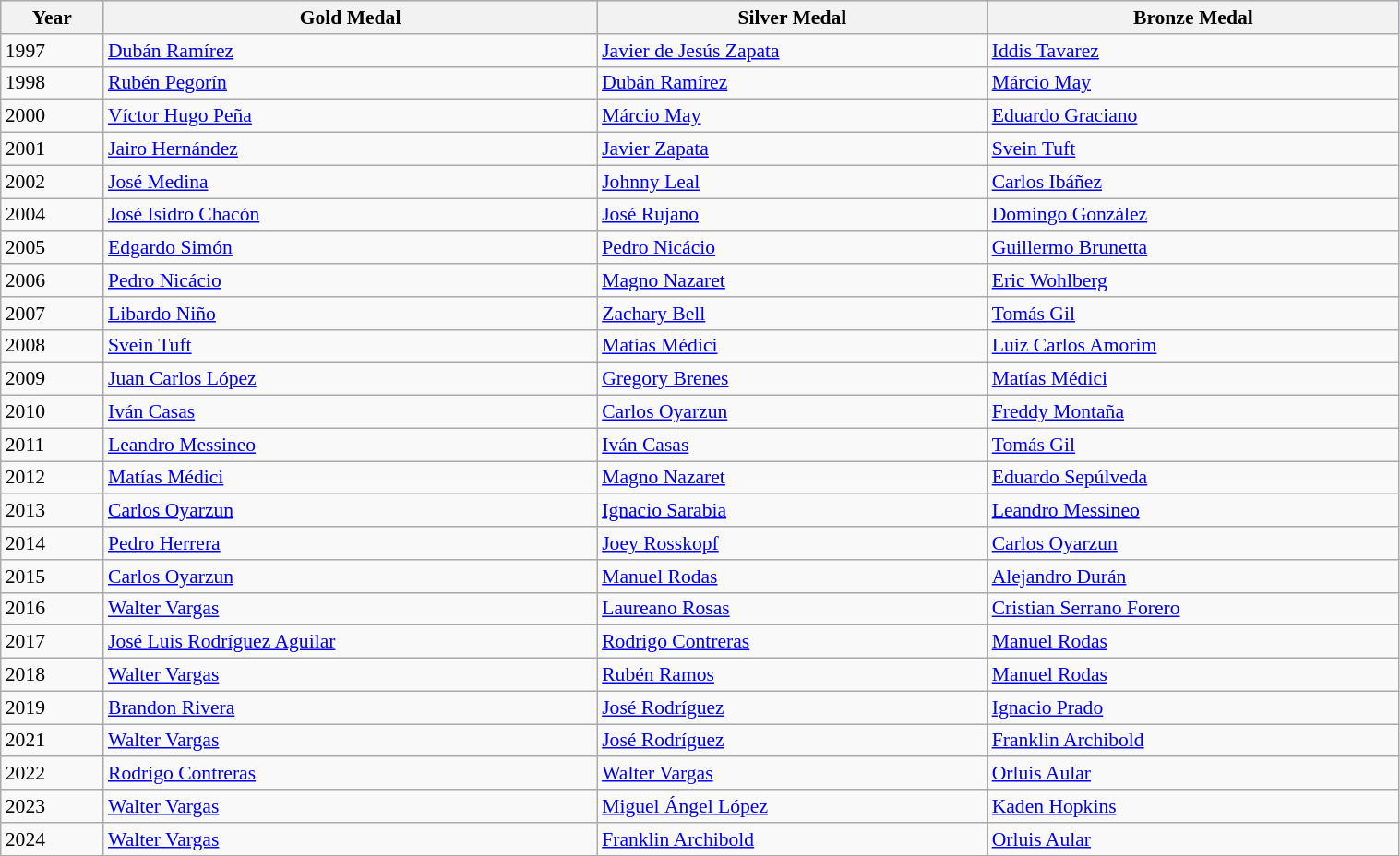<table class="wikitable"  style="font-size:90%; width:80%;">
<tr style="background:#ccf;">
<th>Year</th>
<th> <strong>Gold Medal</strong></th>
<th> <strong>Silver Medal</strong></th>
<th> <strong>Bronze Medal</strong></th>
</tr>
<tr>
<td>1997</td>
<td> <a href='#'>Dubán Ramírez</a></td>
<td> <a href='#'>Javier de Jesús Zapata</a></td>
<td> <a href='#'>Iddis Tavarez</a></td>
</tr>
<tr>
<td>1998</td>
<td> <a href='#'>Rubén Pegorín</a></td>
<td> <a href='#'>Dubán Ramírez</a></td>
<td> <a href='#'>Márcio May</a></td>
</tr>
<tr>
<td>2000</td>
<td> <a href='#'>Víctor Hugo Peña</a></td>
<td> <a href='#'>Márcio May</a></td>
<td> <a href='#'>Eduardo Graciano</a></td>
</tr>
<tr>
<td>2001</td>
<td> <a href='#'>Jairo Hernández</a></td>
<td> <a href='#'>Javier Zapata</a></td>
<td> <a href='#'>Svein Tuft</a></td>
</tr>
<tr>
<td>2002</td>
<td> <a href='#'>José Medina</a></td>
<td> <a href='#'>Johnny Leal</a></td>
<td> <a href='#'>Carlos Ibáñez</a></td>
</tr>
<tr>
<td>2004</td>
<td> <a href='#'>José Isidro Chacón</a></td>
<td> <a href='#'>José Rujano</a></td>
<td> <a href='#'>Domingo González</a></td>
</tr>
<tr>
<td>2005 </td>
<td> <a href='#'>Edgardo Simón</a></td>
<td> <a href='#'>Pedro Nicácio</a></td>
<td> <a href='#'>Guillermo Brunetta</a></td>
</tr>
<tr>
<td>2006</td>
<td> <a href='#'>Pedro Nicácio</a></td>
<td> <a href='#'>Magno Nazaret</a></td>
<td> <a href='#'>Eric Wohlberg</a></td>
</tr>
<tr>
<td>2007</td>
<td> <a href='#'>Libardo Niño</a></td>
<td> <a href='#'>Zachary Bell</a></td>
<td> <a href='#'>Tomás Gil</a></td>
</tr>
<tr>
<td>2008</td>
<td> <a href='#'>Svein Tuft</a></td>
<td> <a href='#'>Matías Médici</a></td>
<td> <a href='#'>Luiz Carlos Amorim</a></td>
</tr>
<tr>
<td>2009</td>
<td> <a href='#'>Juan Carlos López</a></td>
<td> <a href='#'>Gregory Brenes</a></td>
<td> <a href='#'>Matías Médici</a></td>
</tr>
<tr>
<td>2010</td>
<td> <a href='#'>Iván Casas</a></td>
<td> <a href='#'>Carlos Oyarzun</a></td>
<td> <a href='#'>Freddy Montaña</a></td>
</tr>
<tr>
<td>2011</td>
<td> <a href='#'>Leandro Messineo</a></td>
<td> <a href='#'>Iván Casas</a></td>
<td> <a href='#'>Tomás Gil</a></td>
</tr>
<tr>
<td>2012</td>
<td> <a href='#'>Matías Médici</a></td>
<td> <a href='#'>Magno Nazaret</a></td>
<td> <a href='#'>Eduardo Sepúlveda</a></td>
</tr>
<tr>
<td>2013</td>
<td> <a href='#'>Carlos Oyarzun</a></td>
<td> <a href='#'>Ignacio Sarabia</a></td>
<td> <a href='#'>Leandro Messineo</a></td>
</tr>
<tr>
<td>2014</td>
<td> <a href='#'>Pedro Herrera</a></td>
<td> <a href='#'>Joey Rosskopf</a></td>
<td> <a href='#'>Carlos Oyarzun</a></td>
</tr>
<tr>
<td>2015</td>
<td> <a href='#'>Carlos Oyarzun</a></td>
<td> <a href='#'>Manuel Rodas</a></td>
<td> <a href='#'>Alejandro Durán</a></td>
</tr>
<tr>
<td>2016</td>
<td> <a href='#'>Walter Vargas</a></td>
<td> <a href='#'>Laureano Rosas</a></td>
<td> <a href='#'>Cristian Serrano Forero</a></td>
</tr>
<tr>
<td>2017</td>
<td> <a href='#'>José Luis Rodríguez Aguilar</a></td>
<td> <a href='#'>Rodrigo Contreras</a></td>
<td> <a href='#'>Manuel Rodas</a></td>
</tr>
<tr>
<td>2018</td>
<td> <a href='#'>Walter Vargas</a></td>
<td> <a href='#'>Rubén Ramos</a></td>
<td> <a href='#'>Manuel Rodas</a></td>
</tr>
<tr>
<td>2019</td>
<td> <a href='#'>Brandon Rivera</a></td>
<td> <a href='#'>José Rodríguez</a></td>
<td> <a href='#'>Ignacio Prado</a></td>
</tr>
<tr>
<td>2021</td>
<td> <a href='#'>Walter Vargas</a></td>
<td> <a href='#'>José Rodríguez</a></td>
<td> <a href='#'>Franklin Archibold</a></td>
</tr>
<tr>
<td>2022</td>
<td> <a href='#'>Rodrigo Contreras</a></td>
<td> <a href='#'>Walter Vargas</a></td>
<td> <a href='#'>Orluis Aular</a></td>
</tr>
<tr>
<td>2023</td>
<td> <a href='#'>Walter Vargas</a></td>
<td> <a href='#'>Miguel Ángel López</a></td>
<td> <a href='#'>Kaden Hopkins</a></td>
</tr>
<tr>
<td>2024</td>
<td> <a href='#'>Walter Vargas</a></td>
<td> <a href='#'>Franklin Archibold</a></td>
<td> <a href='#'>Orluis Aular</a></td>
</tr>
</table>
